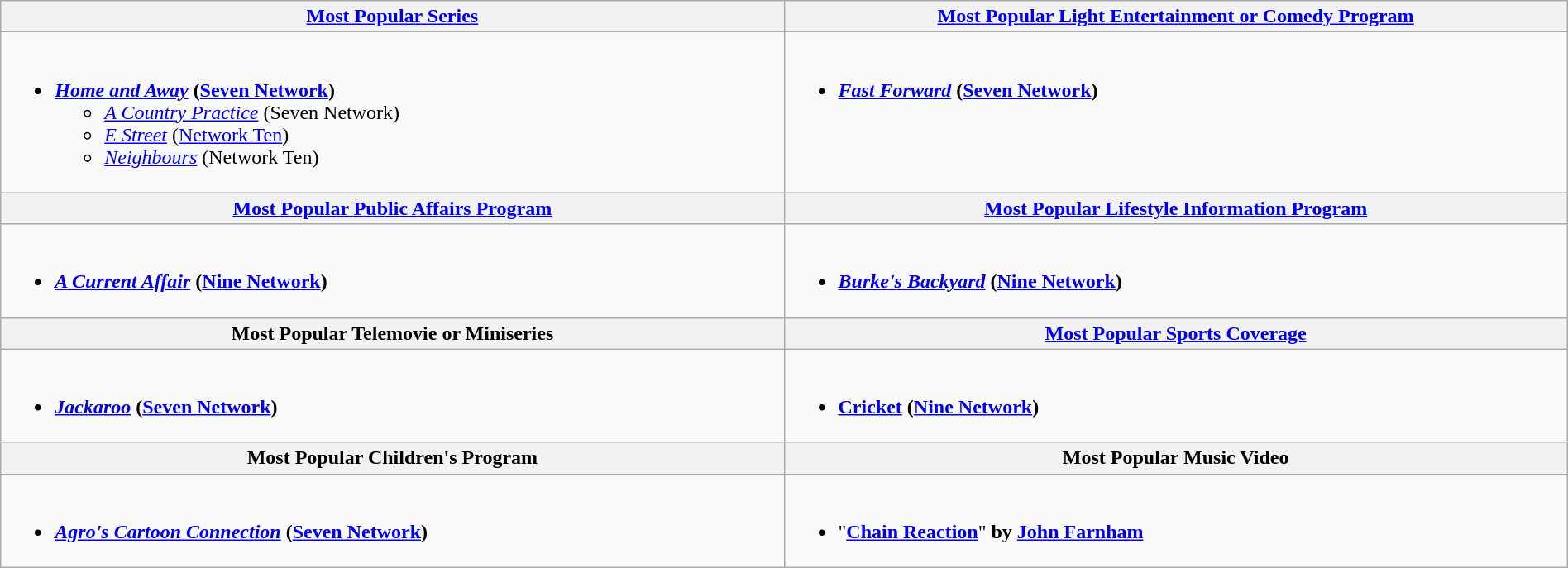<table class=wikitable width="100%">
<tr>
<th width="50%"><a href='#'>Most Popular Series</a></th>
<th width="50%"><a href='#'>Most Popular Light Entertainment or Comedy Program</a></th>
</tr>
<tr>
<td valign="top"><br><ul><li><strong><em><a href='#'>Home and Away</a></em></strong> <strong>(<a href='#'>Seven Network</a>)</strong><ul><li><em><a href='#'>A Country Practice</a></em> (Seven Network)</li><li><em><a href='#'>E Street</a></em> (<a href='#'>Network Ten</a>)</li><li><em><a href='#'>Neighbours</a></em> (Network Ten)</li></ul></li></ul></td>
<td valign="top"><br><ul><li><strong><em><a href='#'>Fast Forward</a></em></strong> <strong>(<a href='#'>Seven Network</a>)</strong></li></ul></td>
</tr>
<tr>
<th width="50%"><a href='#'>Most Popular Public Affairs Program</a></th>
<th width="50%"><a href='#'>Most Popular Lifestyle Information Program</a></th>
</tr>
<tr>
<td valign="top"><br><ul><li><strong><em><a href='#'>A Current Affair</a></em></strong> <strong>(<a href='#'>Nine Network</a>)</strong></li></ul></td>
<td valign="top"><br><ul><li><strong><em><a href='#'>Burke's Backyard</a></em></strong> <strong>(<a href='#'>Nine Network</a>)</strong></li></ul></td>
</tr>
<tr>
<th width="50%">Most Popular Telemovie or Miniseries</th>
<th width="50%"><a href='#'>Most Popular Sports Coverage</a></th>
</tr>
<tr>
<td valign="top"><br><ul><li><strong><em><a href='#'>Jackaroo</a></em></strong> <strong>(<a href='#'>Seven Network</a>)</strong></li></ul></td>
<td valign="top"><br><ul><li><strong><a href='#'>Cricket</a> (<a href='#'>Nine Network</a>)</strong></li></ul></td>
</tr>
<tr>
<th width="50%">Most Popular Children's Program</th>
<th width="50%">Most Popular Music Video</th>
</tr>
<tr>
<td valign="top"><br><ul><li><strong><em><a href='#'>Agro's Cartoon Connection</a></em></strong> <strong>(<a href='#'>Seven Network</a>)</strong></li></ul></td>
<td valign="top"><br><ul><li>"<strong><a href='#'>Chain Reaction</a></strong>" <strong>by <a href='#'>John Farnham</a></strong></li></ul></td>
</tr>
</table>
